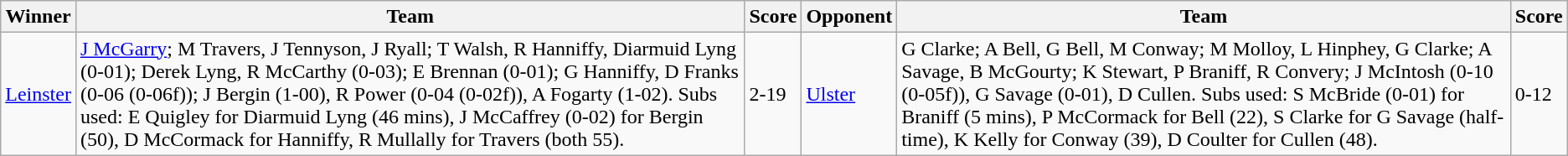<table class="wikitable">
<tr>
<th>Winner</th>
<th>Team</th>
<th>Score</th>
<th>Opponent</th>
<th>Team</th>
<th>Score</th>
</tr>
<tr>
<td><a href='#'>Leinster</a></td>
<td><a href='#'>J McGarry</a>; M Travers, J Tennyson, J Ryall; T Walsh, R Hanniffy, Diarmuid Lyng (0-01); Derek Lyng, R McCarthy (0-03); E Brennan (0-01); G Hanniffy, D Franks (0-06 (0-06f)); J Bergin (1-00), R Power (0-04 (0-02f)), A Fogarty (1-02). Subs used: E Quigley for Diarmuid Lyng (46 mins), J McCaffrey (0-02) for Bergin (50), D McCormack for Hanniffy, R Mullally for Travers (both 55).</td>
<td>2-19</td>
<td><a href='#'>Ulster</a></td>
<td>G Clarke; A Bell, G Bell, M Conway; M Molloy, L Hinphey, G Clarke; A Savage, B McGourty; K Stewart, P Braniff, R Convery; J McIntosh (0-10 (0-05f)), G Savage (0-01), D Cullen. Subs used: S McBride (0-01) for Braniff (5 mins), P McCormack for Bell (22), S Clarke for G Savage (half-time), K Kelly for Conway (39), D Coulter for Cullen (48).</td>
<td>0-12</td>
</tr>
</table>
